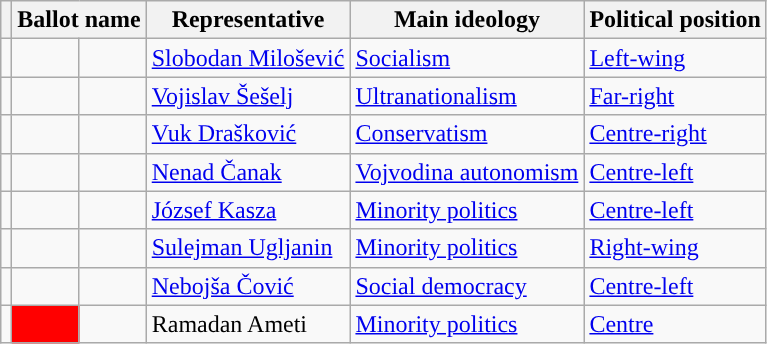<table class="wikitable">
<tr>
<th></th>
<th colspan="2">Ballot name</th>
<th>Representative</th>
<th>Main ideology</th>
<th>Political position</th>
</tr>
<tr>
<td></td>
<td style="background:"></td>
<td></td>
<td><a href='#'>Slobodan Milošević</a></td>
<td><a href='#'>Socialism</a></td>
<td><a href='#'>Left-wing</a></td>
</tr>
<tr>
<td></td>
<td style="background:"></td>
<td></td>
<td><a href='#'>Vojislav Šešelj</a></td>
<td><a href='#'>Ultranationalism</a></td>
<td><a href='#'>Far-right</a></td>
</tr>
<tr>
<td></td>
<td style="background:"></td>
<td></td>
<td><a href='#'>Vuk Drašković</a></td>
<td><a href='#'>Conservatism</a></td>
<td><a href='#'>Centre-right</a></td>
</tr>
<tr>
<td></td>
<td style="background:"></td>
<td></td>
<td><a href='#'>Nenad Čanak</a></td>
<td><a href='#'>Vojvodina autonomism</a></td>
<td><a href='#'>Centre-left</a></td>
</tr>
<tr>
<td></td>
<td style="background:"></td>
<td></td>
<td><a href='#'>József Kasza</a></td>
<td><a href='#'>Minority politics</a></td>
<td><a href='#'>Centre-left</a></td>
</tr>
<tr>
<td></td>
<td style="background:"></td>
<td></td>
<td><a href='#'>Sulejman Ugljanin</a></td>
<td><a href='#'>Minority politics</a></td>
<td><a href='#'>Right-wing</a></td>
</tr>
<tr>
<td></td>
<td style="background:"></td>
<td></td>
<td><a href='#'>Nebojša Čović</a></td>
<td><a href='#'>Social democracy</a></td>
<td><a href='#'>Centre-left</a></td>
</tr>
<tr>
<td></td>
<td style="background:red"></td>
<td></td>
<td>Ramadan Ameti</td>
<td><a href='#'>Minority politics</a></td>
<td><a href='#'>Centre</a></td>
</tr>
</table>
